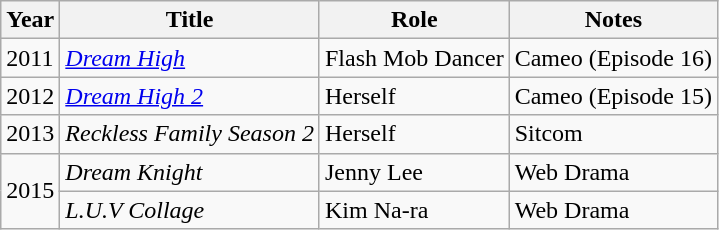<table class="wikitable">
<tr>
<th>Year</th>
<th>Title</th>
<th>Role</th>
<th>Notes</th>
</tr>
<tr>
<td rowspan="1">2011</td>
<td><em><a href='#'>Dream High</a></em></td>
<td>Flash Mob Dancer</td>
<td>Cameo (Episode 16)</td>
</tr>
<tr>
<td rowspan="1">2012</td>
<td><em><a href='#'>Dream High 2</a></em></td>
<td>Herself</td>
<td>Cameo (Episode 15)</td>
</tr>
<tr>
<td rowspan="1">2013</td>
<td><em>Reckless Family Season 2</em></td>
<td>Herself</td>
<td>Sitcom</td>
</tr>
<tr>
<td rowspan="2">2015</td>
<td><em>Dream Knight</em></td>
<td>Jenny Lee</td>
<td>Web Drama</td>
</tr>
<tr>
<td><em>L.U.V Collage</em></td>
<td>Kim Na-ra</td>
<td>Web Drama</td>
</tr>
</table>
